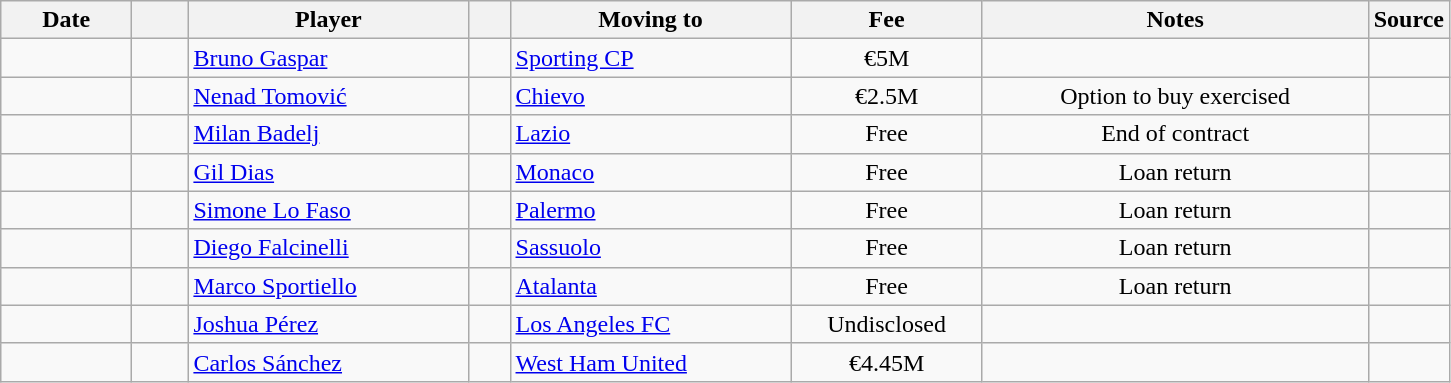<table class="wikitable sortable">
<tr>
<th style="width:80px;">Date</th>
<th style="width:30px;"></th>
<th style="width:180px;">Player</th>
<th style="width:20px;"></th>
<th style="width:180px;">Moving to</th>
<th style="width:120px;" class="unsortable">Fee</th>
<th style="width:250px;" class="unsortable">Notes</th>
<th style="width:20px;">Source</th>
</tr>
<tr>
<td></td>
<td align=center></td>
<td> <a href='#'>Bruno Gaspar</a></td>
<td align=center></td>
<td> <a href='#'>Sporting CP</a></td>
<td align=center>€5M</td>
<td align=center></td>
<td></td>
</tr>
<tr>
<td></td>
<td align=center></td>
<td> <a href='#'>Nenad Tomović</a></td>
<td align=center></td>
<td> <a href='#'>Chievo</a></td>
<td align=center>€2.5M</td>
<td align=center>Option to buy exercised</td>
<td></td>
</tr>
<tr>
<td></td>
<td align=center></td>
<td> <a href='#'>Milan Badelj</a></td>
<td align=center></td>
<td> <a href='#'>Lazio</a></td>
<td align=center>Free</td>
<td align=center>End of contract</td>
<td></td>
</tr>
<tr>
<td></td>
<td align=center></td>
<td> <a href='#'>Gil Dias</a></td>
<td align=center></td>
<td> <a href='#'>Monaco</a></td>
<td align=center>Free</td>
<td align=center>Loan return</td>
<td></td>
</tr>
<tr>
<td></td>
<td align=center></td>
<td> <a href='#'>Simone Lo Faso</a></td>
<td align=center></td>
<td> <a href='#'>Palermo</a></td>
<td align=center>Free</td>
<td align=center>Loan return</td>
<td></td>
</tr>
<tr>
<td></td>
<td align=center></td>
<td> <a href='#'>Diego Falcinelli</a></td>
<td align=center></td>
<td> <a href='#'>Sassuolo</a></td>
<td align=center>Free</td>
<td align=center>Loan return</td>
<td></td>
</tr>
<tr>
<td></td>
<td align=center></td>
<td> <a href='#'>Marco Sportiello</a></td>
<td align=center></td>
<td> <a href='#'>Atalanta</a></td>
<td align=center>Free</td>
<td align=center>Loan return</td>
<td></td>
</tr>
<tr>
<td></td>
<td align=center></td>
<td> <a href='#'>Joshua Pérez</a></td>
<td align=center></td>
<td> <a href='#'>Los Angeles FC</a></td>
<td align=center>Undisclosed</td>
<td align=center></td>
<td></td>
</tr>
<tr>
<td></td>
<td align=center></td>
<td> <a href='#'>Carlos Sánchez</a></td>
<td align=center></td>
<td> <a href='#'>West Ham United</a></td>
<td align=center>€4.45M</td>
<td align=center></td>
<td></td>
</tr>
</table>
